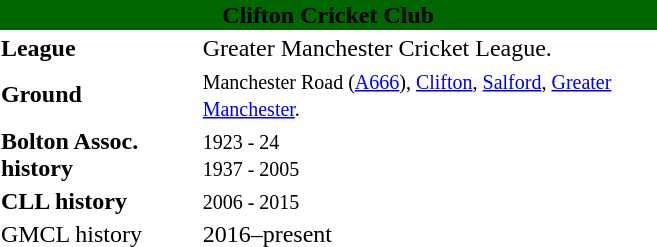<table width=35% border=0 style="float:right;">
<tr>
<th colspan=2 style="background:#006600"><span><strong>Clifton Cricket Club</strong></span></th>
</tr>
<tr>
<td><strong>League</strong></td>
<td>Greater Manchester Cricket League.</td>
</tr>
<tr>
<td><strong>Ground</strong></td>
<td><small>Manchester Road (<a href='#'>A666</a>), <a href='#'>Clifton</a>, <a href='#'>Salford</a>, <a href='#'>Greater Manchester</a>.<br></small></td>
</tr>
<tr>
<td><strong>Bolton Assoc. history</strong></td>
<td><small>1923 - 24<br>1937 - 2005</small></td>
</tr>
<tr>
<td><strong>CLL history</strong></td>
<td><small>2006 - 2015</small></td>
</tr>
<tr>
<td>GMCL history</td>
<td>2016–present</td>
</tr>
<tr>
</tr>
</table>
